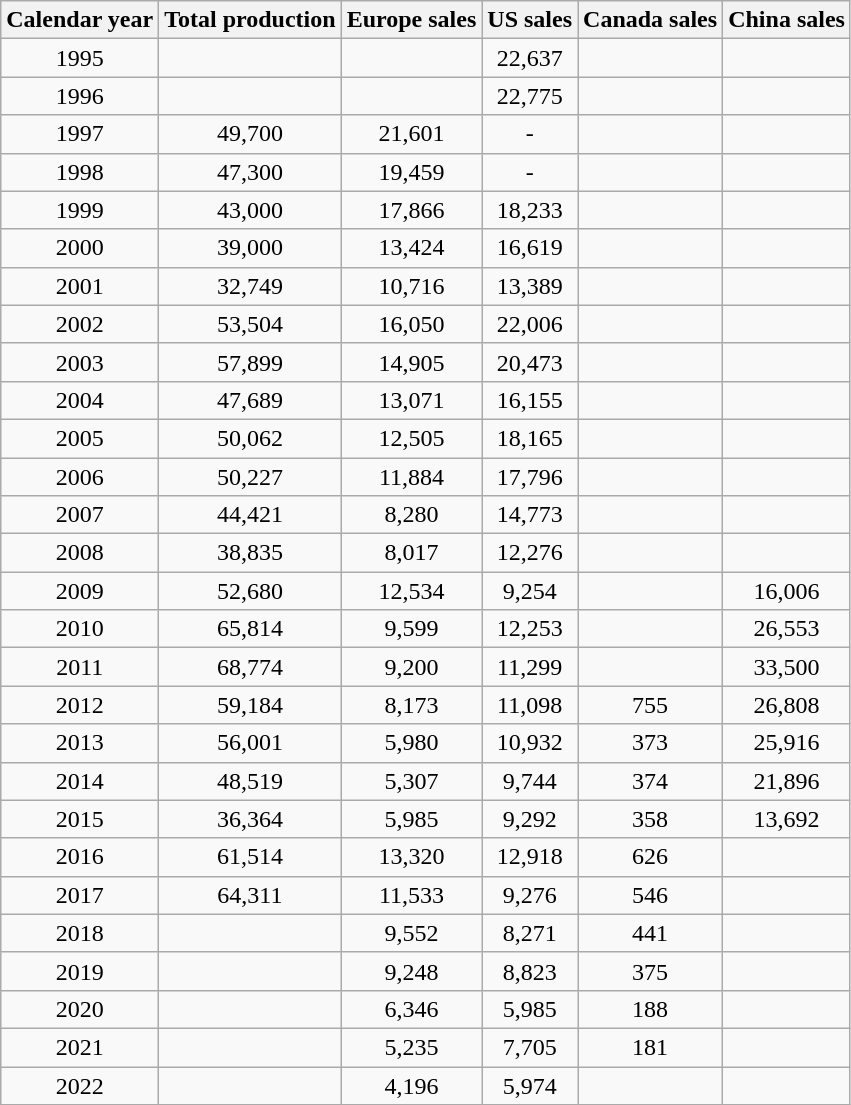<table class="wikitable" style="text-align: center;">
<tr>
<th>Calendar year</th>
<th>Total production</th>
<th>Europe sales</th>
<th>US sales</th>
<th>Canada sales</th>
<th>China sales</th>
</tr>
<tr>
<td>1995</td>
<td></td>
<td></td>
<td>22,637</td>
<td></td>
<td></td>
</tr>
<tr>
<td>1996</td>
<td></td>
<td></td>
<td>22,775</td>
<td></td>
<td></td>
</tr>
<tr>
<td>1997</td>
<td>49,700</td>
<td>21,601</td>
<td>-</td>
<td></td>
<td></td>
</tr>
<tr>
<td>1998</td>
<td>47,300</td>
<td>19,459</td>
<td>-</td>
<td></td>
<td></td>
</tr>
<tr>
<td>1999</td>
<td>43,000</td>
<td>17,866</td>
<td>18,233</td>
<td></td>
<td></td>
</tr>
<tr>
<td>2000</td>
<td>39,000</td>
<td>13,424</td>
<td>16,619</td>
<td></td>
<td></td>
</tr>
<tr>
<td>2001</td>
<td>32,749</td>
<td>10,716</td>
<td>13,389</td>
<td></td>
<td></td>
</tr>
<tr>
<td>2002</td>
<td>53,504</td>
<td>16,050</td>
<td>22,006</td>
<td></td>
<td></td>
</tr>
<tr>
<td>2003</td>
<td>57,899</td>
<td>14,905</td>
<td>20,473</td>
<td></td>
<td></td>
</tr>
<tr>
<td>2004</td>
<td>47,689</td>
<td>13,071</td>
<td>16,155</td>
<td></td>
<td></td>
</tr>
<tr>
<td>2005</td>
<td>50,062</td>
<td>12,505</td>
<td>18,165</td>
<td></td>
<td></td>
</tr>
<tr>
<td>2006</td>
<td>50,227</td>
<td>11,884</td>
<td>17,796</td>
<td></td>
<td></td>
</tr>
<tr>
<td>2007</td>
<td>44,421</td>
<td>8,280</td>
<td>14,773</td>
<td></td>
<td></td>
</tr>
<tr>
<td>2008</td>
<td>38,835</td>
<td>8,017</td>
<td>12,276</td>
<td></td>
<td></td>
</tr>
<tr>
<td>2009</td>
<td>52,680</td>
<td>12,534</td>
<td>9,254</td>
<td></td>
<td>16,006</td>
</tr>
<tr>
<td>2010</td>
<td>65,814</td>
<td>9,599</td>
<td>12,253</td>
<td></td>
<td>26,553</td>
</tr>
<tr>
<td>2011</td>
<td>68,774</td>
<td>9,200</td>
<td>11,299</td>
<td></td>
<td>33,500</td>
</tr>
<tr>
<td>2012</td>
<td>59,184</td>
<td>8,173</td>
<td>11,098</td>
<td>755</td>
<td>26,808</td>
</tr>
<tr>
<td>2013</td>
<td>56,001</td>
<td>5,980</td>
<td>10,932</td>
<td>373</td>
<td>25,916</td>
</tr>
<tr>
<td>2014</td>
<td>48,519</td>
<td>5,307</td>
<td>9,744</td>
<td>374</td>
<td>21,896</td>
</tr>
<tr>
<td>2015</td>
<td>36,364</td>
<td>5,985</td>
<td>9,292</td>
<td>358</td>
<td>13,692</td>
</tr>
<tr>
<td>2016</td>
<td>61,514</td>
<td>13,320</td>
<td>12,918</td>
<td>626</td>
<td></td>
</tr>
<tr>
<td>2017</td>
<td>64,311</td>
<td>11,533</td>
<td>9,276</td>
<td>546</td>
<td></td>
</tr>
<tr>
<td>2018</td>
<td></td>
<td>9,552</td>
<td>8,271</td>
<td>441</td>
<td></td>
</tr>
<tr>
<td>2019</td>
<td></td>
<td>9,248</td>
<td>8,823</td>
<td>375</td>
<td></td>
</tr>
<tr>
<td>2020</td>
<td></td>
<td>6,346</td>
<td>5,985</td>
<td>188</td>
<td></td>
</tr>
<tr>
<td>2021</td>
<td></td>
<td>5,235</td>
<td>7,705</td>
<td>181</td>
<td></td>
</tr>
<tr>
<td>2022</td>
<td></td>
<td>4,196</td>
<td>5,974</td>
<td></td>
<td></td>
</tr>
</table>
